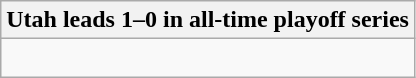<table class="wikitable collapsible collapsed">
<tr>
<th>Utah leads 1–0 in all-time playoff series</th>
</tr>
<tr>
<td><br></td>
</tr>
</table>
